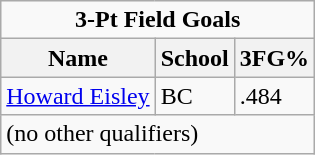<table class="wikitable">
<tr>
<td colspan=3 style="text-align:center;"><strong>3-Pt Field Goals</strong></td>
</tr>
<tr>
<th>Name</th>
<th>School</th>
<th>3FG%</th>
</tr>
<tr>
<td><a href='#'>Howard Eisley</a></td>
<td>BC</td>
<td>.484</td>
</tr>
<tr>
<td colspan=3>(no other qualifiers)</td>
</tr>
</table>
